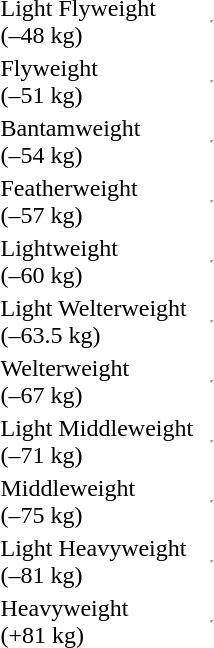<table>
<tr>
<td>Light Flyweight<br>(–48 kg)</td>
<td></td>
<td></td>
<td><hr></td>
</tr>
<tr>
<td>Flyweight<br>(–51 kg)</td>
<td></td>
<td></td>
<td><hr></td>
</tr>
<tr>
<td>Bantamweight<br>(–54 kg)</td>
<td></td>
<td></td>
<td><hr></td>
</tr>
<tr>
<td>Featherweight<br>(–57 kg)</td>
<td></td>
<td></td>
<td><hr></td>
</tr>
<tr>
<td>Lightweight<br>(–60 kg)</td>
<td></td>
<td></td>
<td><hr></td>
</tr>
<tr>
<td>Light Welterweight<br>(–63.5 kg)</td>
<td></td>
<td></td>
<td><hr></td>
</tr>
<tr>
<td>Welterweight<br>(–67 kg)</td>
<td></td>
<td></td>
<td><hr></td>
</tr>
<tr>
<td>Light Middleweight<br>(–71 kg)</td>
<td></td>
<td></td>
<td><hr></td>
</tr>
<tr>
<td>Middleweight<br>(–75 kg)</td>
<td></td>
<td></td>
<td><hr></td>
</tr>
<tr>
<td>Light Heavyweight<br>(–81 kg)</td>
<td></td>
<td></td>
<td><hr></td>
</tr>
<tr>
<td>Heavyweight<br>(+81 kg)</td>
<td></td>
<td></td>
<td><hr></td>
</tr>
</table>
